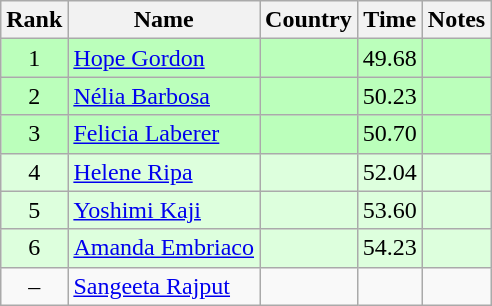<table class="wikitable" style="text-align:center">
<tr>
<th>Rank</th>
<th>Name</th>
<th>Country</th>
<th>Time</th>
<th>Notes</th>
</tr>
<tr bgcolor=bbffbb>
<td>1</td>
<td align="left"><a href='#'>Hope Gordon</a></td>
<td align="left"></td>
<td>49.68</td>
<td></td>
</tr>
<tr bgcolor=bbffbb>
<td>2</td>
<td align="left"><a href='#'>Nélia Barbosa</a></td>
<td align="left"></td>
<td>50.23</td>
<td></td>
</tr>
<tr bgcolor=bbffbb>
<td>3</td>
<td align="left"><a href='#'>Felicia Laberer</a></td>
<td align="left"></td>
<td>50.70</td>
<td></td>
</tr>
<tr bgcolor=ddffdd>
<td>4</td>
<td align="left"><a href='#'>Helene Ripa</a></td>
<td align="left"></td>
<td>52.04</td>
<td></td>
</tr>
<tr bgcolor=ddffdd>
<td>5</td>
<td align="left"><a href='#'>Yoshimi Kaji</a></td>
<td align="left"></td>
<td>53.60</td>
<td></td>
</tr>
<tr bgcolor=ddffdd>
<td>6</td>
<td align="left"><a href='#'>Amanda Embriaco</a></td>
<td align="left"></td>
<td>54.23</td>
<td></td>
</tr>
<tr>
<td>–</td>
<td align="left"><a href='#'>Sangeeta Rajput</a></td>
<td align="left"></td>
<td></td>
<td></td>
</tr>
</table>
